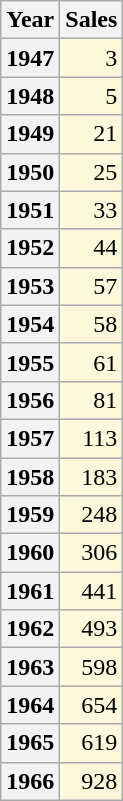<table class="wikitable" style="text-align: right; display:inline-table">
<tr>
<th>Year</th>
<th>Sales</th>
</tr>
<tr>
<th>1947</th>
<td style="background:#fbf8db; align:right;">3</td>
</tr>
<tr>
<th>1948</th>
<td style="background:#fbf8db; align:right;">5</td>
</tr>
<tr>
<th>1949</th>
<td style="background:#fbf8db; align:right;">21</td>
</tr>
<tr>
<th>1950</th>
<td style="background:#fbf8db; align:right;">25</td>
</tr>
<tr>
<th>1951</th>
<td style="background:#fbf8db; align:right;">33</td>
</tr>
<tr>
<th>1952</th>
<td style="background:#fbf8db; align:right;">44</td>
</tr>
<tr>
<th>1953</th>
<td style="background:#fbf8db; align:right;">57</td>
</tr>
<tr>
<th>1954</th>
<td style="background:#fbf8db; align:right;">58</td>
</tr>
<tr>
<th>1955</th>
<td style="background:#fbf8db; align:right;">61</td>
</tr>
<tr>
<th>1956</th>
<td style="background:#fbf8db; align:right;">81</td>
</tr>
<tr>
<th>1957</th>
<td style="background:#fbf8db; align:right;">113</td>
</tr>
<tr>
<th>1958</th>
<td style="background:#fbf8db; align:right;">183</td>
</tr>
<tr>
<th>1959</th>
<td style="background:#fbf8db; align:right;">248</td>
</tr>
<tr>
<th>1960</th>
<td style="background:#fbf8db; align:right;">306</td>
</tr>
<tr>
<th>1961</th>
<td style="background:#fbf8db; align:right;">441</td>
</tr>
<tr>
<th>1962</th>
<td style="background:#fbf8db; align:right;">493</td>
</tr>
<tr>
<th>1963</th>
<td style="background:#fbf8db; align:right;">598</td>
</tr>
<tr>
<th>1964</th>
<td style="background:#fbf8db; align:right;">654</td>
</tr>
<tr>
<th>1965</th>
<td style="background:#fbf8db; align:right;">619</td>
</tr>
<tr>
<th>1966</th>
<td style="background:#fbf8db; align:right;">928</td>
</tr>
</table>
